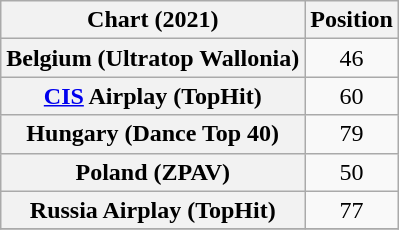<table class="wikitable sortable plainrowheaders" style="text-align:center">
<tr>
<th scope="col">Chart (2021)</th>
<th scope="col">Position</th>
</tr>
<tr>
<th scope="row">Belgium (Ultratop Wallonia)</th>
<td>46</td>
</tr>
<tr>
<th scope="row"><a href='#'>CIS</a> Airplay (TopHit)</th>
<td>60</td>
</tr>
<tr>
<th scope="row">Hungary (Dance Top 40)</th>
<td>79</td>
</tr>
<tr>
<th scope="row">Poland (ZPAV)</th>
<td>50</td>
</tr>
<tr>
<th scope="row">Russia Airplay (TopHit)</th>
<td>77</td>
</tr>
<tr>
</tr>
</table>
